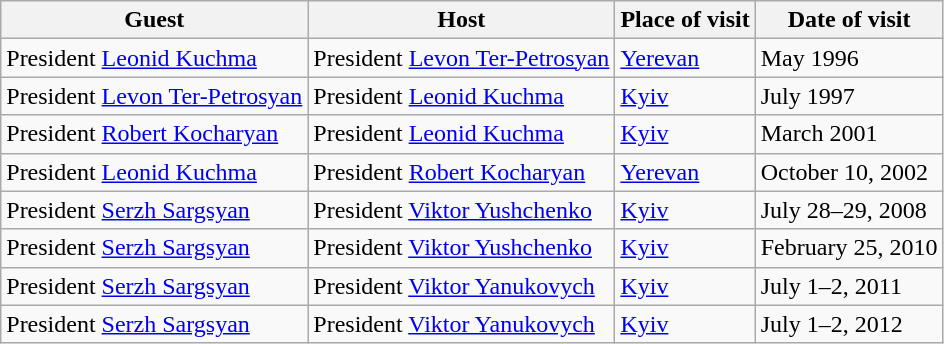<table class="wikitable" border="1">
<tr>
<th>Guest</th>
<th>Host</th>
<th>Place of visit</th>
<th>Date of visit</th>
</tr>
<tr>
<td> President <a href='#'>Leonid Kuchma</a></td>
<td> President <a href='#'>Levon Ter-Petrosyan</a></td>
<td><a href='#'>Yerevan</a></td>
<td>May 1996</td>
</tr>
<tr>
<td> President <a href='#'>Levon Ter-Petrosyan</a></td>
<td> President <a href='#'>Leonid Kuchma</a></td>
<td><a href='#'>Kyiv</a></td>
<td>July 1997</td>
</tr>
<tr>
<td> President <a href='#'>Robert Kocharyan</a></td>
<td> President <a href='#'>Leonid Kuchma</a></td>
<td><a href='#'>Kyiv</a></td>
<td>March 2001</td>
</tr>
<tr>
<td> President <a href='#'>Leonid Kuchma</a></td>
<td> President <a href='#'>Robert Kocharyan</a></td>
<td><a href='#'>Yerevan</a></td>
<td>October 10, 2002</td>
</tr>
<tr>
<td> President <a href='#'>Serzh Sargsyan</a></td>
<td> President <a href='#'>Viktor Yushchenko</a></td>
<td><a href='#'>Kyiv</a></td>
<td>July 28–29, 2008</td>
</tr>
<tr>
<td> President <a href='#'>Serzh Sargsyan</a></td>
<td> President <a href='#'>Viktor Yushchenko</a></td>
<td><a href='#'>Kyiv</a></td>
<td>February 25, 2010</td>
</tr>
<tr>
<td> President <a href='#'>Serzh Sargsyan</a></td>
<td> President <a href='#'>Viktor Yanukovych</a></td>
<td><a href='#'>Kyiv</a></td>
<td>July 1–2, 2011</td>
</tr>
<tr>
<td> President <a href='#'>Serzh Sargsyan</a></td>
<td> President <a href='#'>Viktor Yanukovych</a></td>
<td><a href='#'>Kyiv</a></td>
<td>July 1–2, 2012</td>
</tr>
</table>
